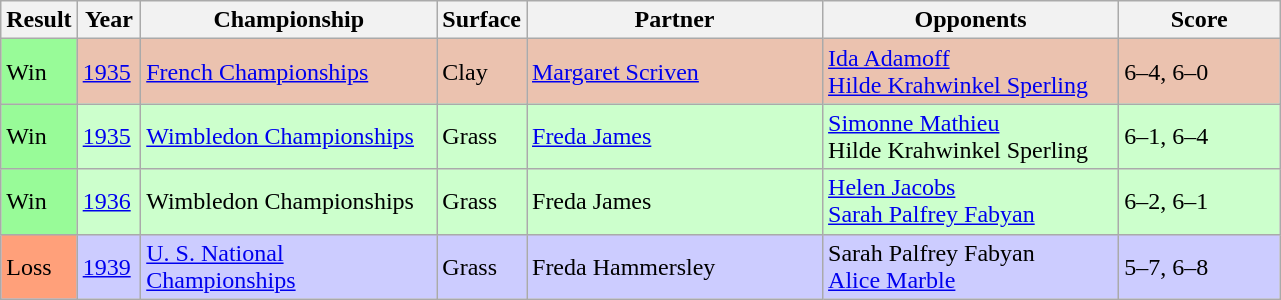<table class="sortable wikitable">
<tr>
<th style="width:40px">Result</th>
<th style="width:35px">Year</th>
<th style="width:190px">Championship</th>
<th style="width:50px">Surface</th>
<th style="width:190px">Partner</th>
<th style="width:190px">Opponents</th>
<th style="width:100px" class="unsortable">Score</th>
</tr>
<tr style="background:#ebc2af;">
<td style="background:#98fb98;">Win</td>
<td><a href='#'>1935</a></td>
<td><a href='#'>French Championships</a></td>
<td>Clay</td>
<td> <a href='#'>Margaret Scriven</a></td>
<td> <a href='#'>Ida Adamoff</a><br> <a href='#'>Hilde Krahwinkel Sperling</a></td>
<td>6–4, 6–0</td>
</tr>
<tr style="background:#ccffcc;">
<td style="background:#98fb98;">Win</td>
<td><a href='#'>1935</a></td>
<td><a href='#'>Wimbledon Championships</a></td>
<td>Grass</td>
<td> <a href='#'>Freda James</a></td>
<td> <a href='#'>Simonne Mathieu</a><br> Hilde Krahwinkel Sperling</td>
<td>6–1, 6–4</td>
</tr>
<tr style="background:#ccffcc;">
<td style="background:#98fb98;">Win</td>
<td><a href='#'>1936</a></td>
<td>Wimbledon Championships</td>
<td>Grass</td>
<td> Freda James</td>
<td> <a href='#'>Helen Jacobs</a><br> <a href='#'>Sarah Palfrey Fabyan</a></td>
<td>6–2, 6–1</td>
</tr>
<tr style="background:#ccccff;">
<td style="background:#ffa07a;">Loss</td>
<td><a href='#'>1939</a></td>
<td><a href='#'>U. S. National Championships</a></td>
<td>Grass</td>
<td> Freda Hammersley</td>
<td> Sarah Palfrey Fabyan<br> <a href='#'>Alice Marble</a></td>
<td>5–7, 6–8</td>
</tr>
</table>
